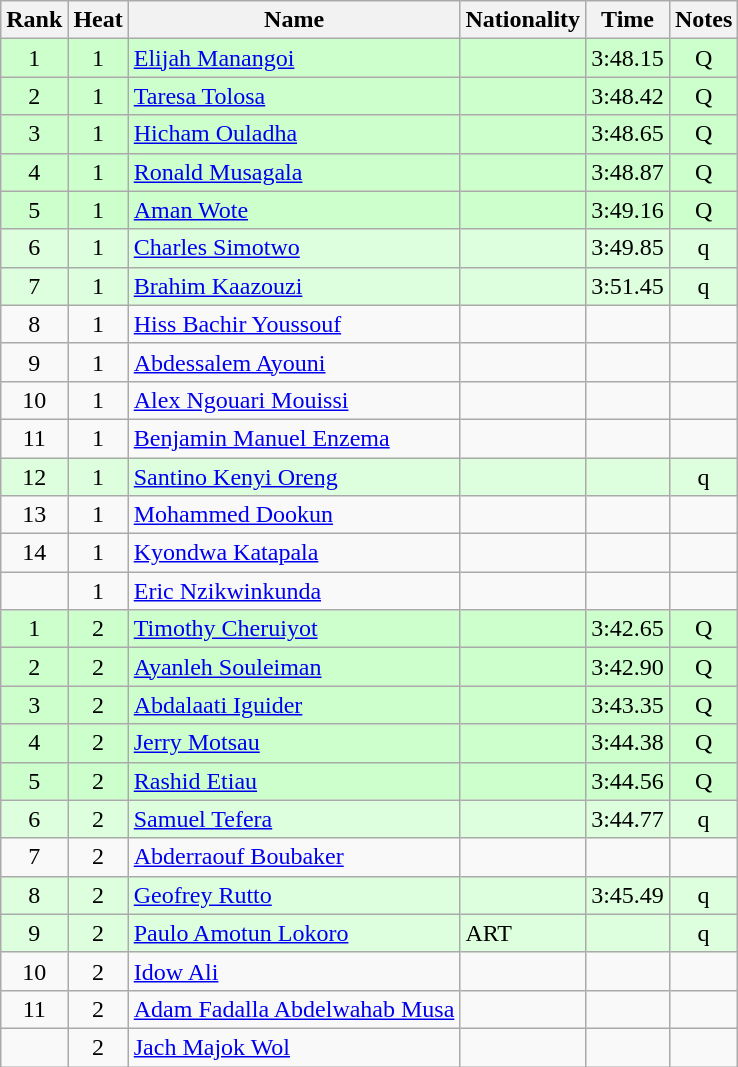<table class="wikitable sortable" style="text-align:center">
<tr>
<th>Rank</th>
<th>Heat</th>
<th>Name</th>
<th>Nationality</th>
<th>Time</th>
<th>Notes</th>
</tr>
<tr bgcolor=ccffcc>
<td>1</td>
<td>1</td>
<td align=left><a href='#'>Elijah Manangoi</a></td>
<td align=left></td>
<td>3:48.15</td>
<td>Q</td>
</tr>
<tr bgcolor=ccffcc>
<td>2</td>
<td>1</td>
<td align=left><a href='#'>Taresa Tolosa</a></td>
<td align=left></td>
<td>3:48.42</td>
<td>Q</td>
</tr>
<tr bgcolor=ccffcc>
<td>3</td>
<td>1</td>
<td align=left><a href='#'>Hicham Ouladha</a></td>
<td align=left></td>
<td>3:48.65</td>
<td>Q</td>
</tr>
<tr bgcolor=ccffcc>
<td>4</td>
<td>1</td>
<td align=left><a href='#'>Ronald Musagala</a></td>
<td align=left></td>
<td>3:48.87</td>
<td>Q</td>
</tr>
<tr bgcolor=ccffcc>
<td>5</td>
<td>1</td>
<td align=left><a href='#'>Aman Wote</a></td>
<td align=left></td>
<td>3:49.16</td>
<td>Q</td>
</tr>
<tr bgcolor=ddffdd>
<td>6</td>
<td>1</td>
<td align=left><a href='#'>Charles Simotwo</a></td>
<td align=left></td>
<td>3:49.85</td>
<td>q</td>
</tr>
<tr bgcolor=ddffdd>
<td>7</td>
<td>1</td>
<td align=left><a href='#'>Brahim Kaazouzi</a></td>
<td align=left></td>
<td>3:51.45</td>
<td>q</td>
</tr>
<tr>
<td>8</td>
<td>1</td>
<td align=left><a href='#'>Hiss Bachir Youssouf</a></td>
<td align=left></td>
<td></td>
<td></td>
</tr>
<tr>
<td>9</td>
<td>1</td>
<td align=left><a href='#'>Abdessalem Ayouni</a></td>
<td align=left></td>
<td></td>
<td></td>
</tr>
<tr>
<td>10</td>
<td>1</td>
<td align=left><a href='#'>Alex Ngouari Mouissi</a></td>
<td align=left></td>
<td></td>
<td></td>
</tr>
<tr>
<td>11</td>
<td>1</td>
<td align=left><a href='#'>Benjamin Manuel Enzema</a></td>
<td align=left></td>
<td></td>
<td></td>
</tr>
<tr bgcolor=ddffdd>
<td>12</td>
<td>1</td>
<td align=left><a href='#'>Santino Kenyi Oreng</a></td>
<td align=left></td>
<td></td>
<td>q</td>
</tr>
<tr>
<td>13</td>
<td>1</td>
<td align=left><a href='#'>Mohammed Dookun</a></td>
<td align=left></td>
<td></td>
<td></td>
</tr>
<tr>
<td>14</td>
<td>1</td>
<td align=left><a href='#'>Kyondwa Katapala</a></td>
<td align=left></td>
<td></td>
<td></td>
</tr>
<tr>
<td></td>
<td>1</td>
<td align=left><a href='#'>Eric Nzikwinkunda</a></td>
<td align=left></td>
<td></td>
<td></td>
</tr>
<tr bgcolor=ccffcc>
<td>1</td>
<td>2</td>
<td align=left><a href='#'>Timothy Cheruiyot</a></td>
<td align=left></td>
<td>3:42.65</td>
<td>Q</td>
</tr>
<tr bgcolor=ccffcc>
<td>2</td>
<td>2</td>
<td align=left><a href='#'>Ayanleh Souleiman</a></td>
<td align=left></td>
<td>3:42.90</td>
<td>Q</td>
</tr>
<tr bgcolor=ccffcc>
<td>3</td>
<td>2</td>
<td align=left><a href='#'>Abdalaati Iguider</a></td>
<td align=left></td>
<td>3:43.35</td>
<td>Q</td>
</tr>
<tr bgcolor=ccffcc>
<td>4</td>
<td>2</td>
<td align=left><a href='#'>Jerry Motsau</a></td>
<td align=left></td>
<td>3:44.38</td>
<td>Q</td>
</tr>
<tr bgcolor=ccffcc>
<td>5</td>
<td>2</td>
<td align=left><a href='#'>Rashid Etiau</a></td>
<td align=left></td>
<td>3:44.56</td>
<td>Q</td>
</tr>
<tr bgcolor=ddffdd>
<td>6</td>
<td>2</td>
<td align=left><a href='#'>Samuel Tefera</a></td>
<td align=left></td>
<td>3:44.77</td>
<td>q</td>
</tr>
<tr>
<td>7</td>
<td>2</td>
<td align=left><a href='#'>Abderraouf Boubaker</a></td>
<td align=left></td>
<td></td>
<td></td>
</tr>
<tr bgcolor=ddffdd>
<td>8</td>
<td>2</td>
<td align=left><a href='#'>Geofrey Rutto</a></td>
<td align=left></td>
<td>3:45.49</td>
<td>q</td>
</tr>
<tr bgcolor=ddffdd>
<td>9</td>
<td>2</td>
<td align=left><a href='#'>Paulo Amotun Lokoro</a></td>
<td align=left>ART</td>
<td></td>
<td>q</td>
</tr>
<tr>
<td>10</td>
<td>2</td>
<td align=left><a href='#'>Idow Ali</a></td>
<td align=left></td>
<td></td>
<td></td>
</tr>
<tr>
<td>11</td>
<td>2</td>
<td align=left><a href='#'>Adam Fadalla Abdelwahab Musa</a></td>
<td align=left></td>
<td></td>
<td></td>
</tr>
<tr>
<td></td>
<td>2</td>
<td align=left><a href='#'>Jach Majok Wol</a></td>
<td align=left></td>
<td></td>
<td></td>
</tr>
</table>
